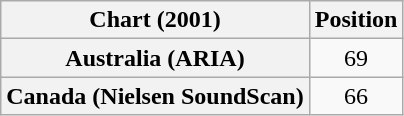<table class="wikitable plainrowheaders" style="text-align:center">
<tr>
<th>Chart (2001)</th>
<th>Position</th>
</tr>
<tr>
<th scope="row">Australia (ARIA)</th>
<td>69</td>
</tr>
<tr>
<th scope="row">Canada (Nielsen SoundScan)</th>
<td>66</td>
</tr>
</table>
